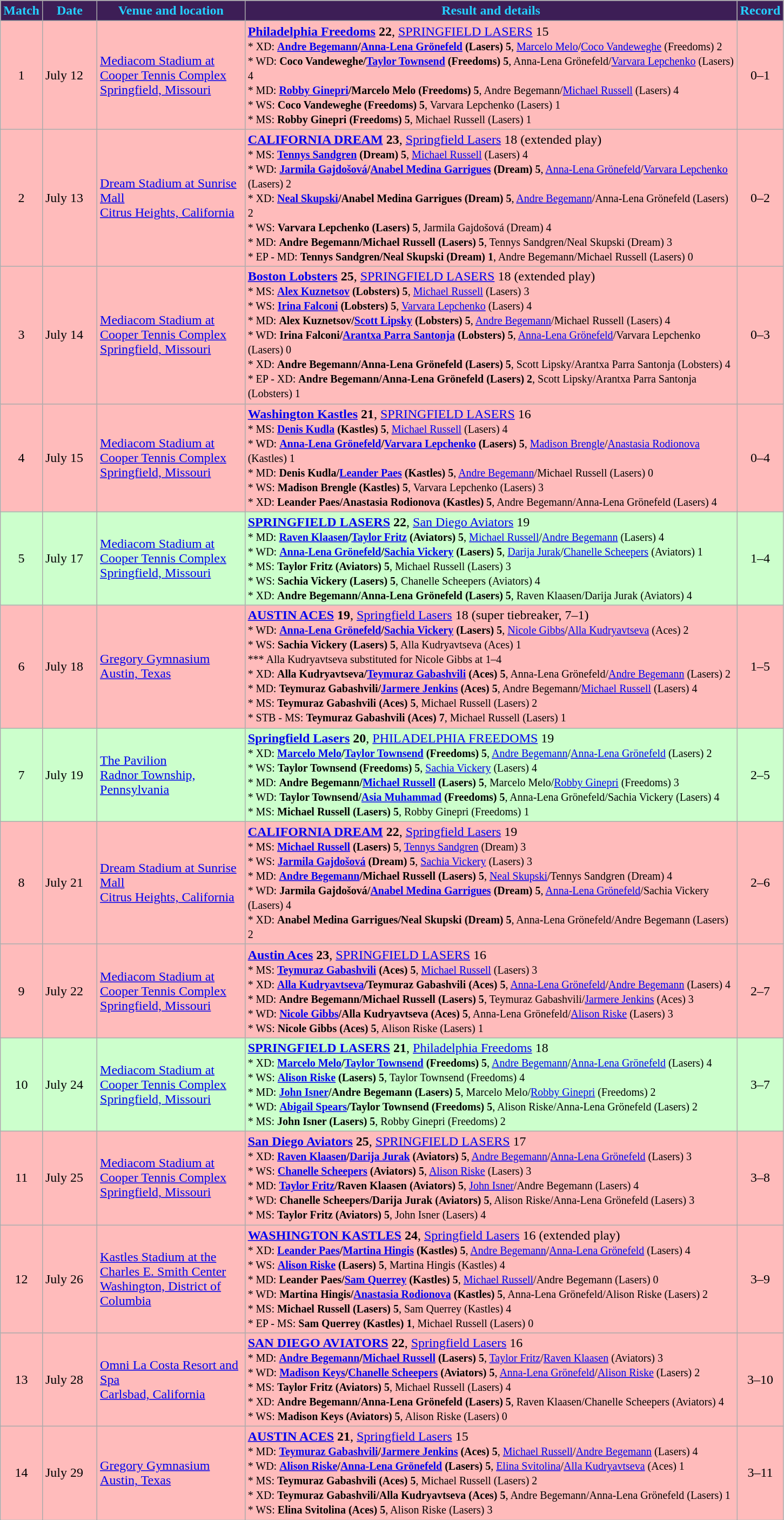<table class="wikitable" style="text-align:left">
<tr>
<th style="background:#3d1e56; color:#25d0ff" width="25px">Match</th>
<th style="background:#3d1e56; color:#25d0ff" width="60px">Date</th>
<th style="background:#3d1e56; color:#25d0ff" width="175px">Venue and location</th>
<th style="background:#3d1e56; color:#25d0ff" width="600px">Result and details</th>
<th style="background:#3d1e56; color:#25d0ff" width="25px">Record</th>
</tr>
<tr bgcolor="ffbbbb">
<td style="text-align:center">1</td>
<td>July 12</td>
<td><a href='#'>Mediacom Stadium at Cooper Tennis Complex</a><br><a href='#'>Springfield, Missouri</a></td>
<td><strong><a href='#'>Philadelphia Freedoms</a> 22</strong>, <a href='#'>SPRINGFIELD LASERS</a> 15<br><small>* XD: <strong><a href='#'>Andre Begemann</a>/<a href='#'>Anna-Lena Grönefeld</a> (Lasers) 5</strong>, <a href='#'>Marcelo Melo</a>/<a href='#'>Coco Vandeweghe</a> (Freedoms) 2<br>* WD: <strong>Coco Vandeweghe/<a href='#'>Taylor Townsend</a> (Freedoms) 5</strong>, Anna-Lena Grönefeld/<a href='#'>Varvara Lepchenko</a> (Lasers) 4<br>* MD: <strong><a href='#'>Robby Ginepri</a>/Marcelo Melo (Freedoms) 5</strong>, Andre Begemann/<a href='#'>Michael Russell</a> (Lasers) 4<br>* WS: <strong>Coco Vandeweghe (Freedoms) 5</strong>, Varvara Lepchenko (Lasers) 1<br>* MS: <strong>Robby Ginepri (Freedoms) 5</strong>, Michael Russell (Lasers) 1</small></td>
<td style="text-align:center">0–1</td>
</tr>
<tr bgcolor="ffbbbb">
<td style="text-align:center">2</td>
<td>July 13</td>
<td><a href='#'>Dream Stadium at Sunrise Mall</a><br><a href='#'>Citrus Heights, California</a></td>
<td><strong><a href='#'>CALIFORNIA DREAM</a> 23</strong>, <a href='#'>Springfield Lasers</a> 18 (extended play)<br><small>* MS: <strong><a href='#'>Tennys Sandgren</a> (Dream) 5</strong>, <a href='#'>Michael Russell</a> (Lasers) 4<br>* WD: <strong><a href='#'>Jarmila Gajdošová</a>/<a href='#'>Anabel Medina Garrigues</a> (Dream) 5</strong>, <a href='#'>Anna-Lena Grönefeld</a>/<a href='#'>Varvara Lepchenko</a> (Lasers) 2<br>* XD: <strong><a href='#'>Neal Skupski</a>/Anabel Medina Garrigues (Dream) 5</strong>, <a href='#'>Andre Begemann</a>/Anna-Lena Grönefeld (Lasers) 2<br>* WS: <strong>Varvara Lepchenko (Lasers) 5</strong>, Jarmila Gajdošová (Dream) 4<br>* MD: <strong>Andre Begemann/Michael Russell (Lasers) 5</strong>, Tennys Sandgren/Neal Skupski (Dream) 3<br>* EP - MD: <strong>Tennys Sandgren/Neal Skupski (Dream) 1</strong>, Andre Begemann/Michael Russell (Lasers) 0</small></td>
<td style="text-align:center">0–2</td>
</tr>
<tr bgcolor="ffbbbb">
<td style="text-align:center">3</td>
<td>July 14</td>
<td><a href='#'>Mediacom Stadium at Cooper Tennis Complex</a><br><a href='#'>Springfield, Missouri</a></td>
<td><strong><a href='#'>Boston Lobsters</a> 25</strong>, <a href='#'>SPRINGFIELD LASERS</a> 18 (extended play)<br><small>* MS: <strong><a href='#'>Alex Kuznetsov</a> (Lobsters) 5</strong>, <a href='#'>Michael Russell</a> (Lasers) 3<br>* WS: <strong><a href='#'>Irina Falconi</a> (Lobsters) 5</strong>, <a href='#'>Varvara Lepchenko</a> (Lasers) 4<br>* MD: <strong>Alex Kuznetsov/<a href='#'>Scott Lipsky</a> (Lobsters) 5</strong>, <a href='#'>Andre Begemann</a>/Michael Russell (Lasers) 4<br>* WD: <strong>Irina Falconi/<a href='#'>Arantxa Parra Santonja</a> (Lobsters) 5</strong>, <a href='#'>Anna-Lena Grönefeld</a>/Varvara Lepchenko (Lasers) 0<br>* XD: <strong>Andre Begemann/Anna-Lena Grönefeld (Lasers) 5</strong>, Scott Lipsky/Arantxa Parra Santonja (Lobsters) 4<br>* EP - XD: <strong>Andre Begemann/Anna-Lena Grönefeld (Lasers) 2</strong>, Scott Lipsky/Arantxa Parra Santonja (Lobsters) 1</small></td>
<td style="text-align:center">0–3</td>
</tr>
<tr bgcolor="FFBBBB">
<td style="text-align:center">4</td>
<td>July 15</td>
<td><a href='#'>Mediacom Stadium at Cooper Tennis Complex</a><br><a href='#'>Springfield, Missouri</a></td>
<td><strong><a href='#'>Washington Kastles</a> 21</strong>, <a href='#'>SPRINGFIELD LASERS</a> 16<br><small>* MS: <strong><a href='#'>Denis Kudla</a> (Kastles) 5</strong>, <a href='#'>Michael Russell</a> (Lasers) 4<br>* WD: <strong><a href='#'>Anna-Lena Grönefeld</a>/<a href='#'>Varvara Lepchenko</a> (Lasers) 5</strong>, <a href='#'>Madison Brengle</a>/<a href='#'>Anastasia Rodionova</a> (Kastles) 1<br>* MD: <strong>Denis Kudla/<a href='#'>Leander Paes</a> (Kastles) 5</strong>, <a href='#'>Andre Begemann</a>/Michael Russell (Lasers) 0<br>* WS: <strong>Madison Brengle (Kastles) 5</strong>, Varvara Lepchenko (Lasers) 3<br>* XD: <strong>Leander Paes/Anastasia Rodionova (Kastles) 5</strong>, Andre Begemann/Anna-Lena Grönefeld (Lasers) 4</small></td>
<td style="text-align:center">0–4</td>
</tr>
<tr bgcolor="CCFFCC">
<td style="text-align:center">5</td>
<td>July 17</td>
<td><a href='#'>Mediacom Stadium at Cooper Tennis Complex</a><br><a href='#'>Springfield, Missouri</a></td>
<td><strong><a href='#'>SPRINGFIELD LASERS</a> 22</strong>, <a href='#'>San Diego Aviators</a> 19<br><small>* MD: <strong><a href='#'>Raven Klaasen</a>/<a href='#'>Taylor Fritz</a> (Aviators) 5</strong>, <a href='#'>Michael Russell</a>/<a href='#'>Andre Begemann</a> (Lasers) 4<br>* WD: <strong><a href='#'>Anna-Lena Grönefeld</a>/<a href='#'>Sachia Vickery</a> (Lasers) 5</strong>, <a href='#'>Darija Jurak</a>/<a href='#'>Chanelle Scheepers</a> (Aviators) 1<br>* MS: <strong>Taylor Fritz (Aviators) 5</strong>, Michael Russell (Lasers) 3<br>* WS: <strong>Sachia Vickery (Lasers) 5</strong>, Chanelle Scheepers (Aviators) 4<br>* XD: <strong>Andre Begemann/Anna-Lena Grönefeld (Lasers) 5</strong>, Raven Klaasen/Darija Jurak (Aviators) 4</small></td>
<td style="text-align:center">1–4</td>
</tr>
<tr bgcolor="FFBBBB">
<td style="text-align:center">6</td>
<td>July 18</td>
<td><a href='#'>Gregory Gymnasium</a><br><a href='#'>Austin, Texas</a></td>
<td><strong><a href='#'>AUSTIN ACES</a> 19</strong>, <a href='#'>Springfield Lasers</a> 18 (super tiebreaker, 7–1)<br><small>* WD: <strong><a href='#'>Anna-Lena Grönefeld</a>/<a href='#'>Sachia Vickery</a> (Lasers) 5</strong>, <a href='#'>Nicole Gibbs</a>/<a href='#'>Alla Kudryavtseva</a> (Aces) 2<br>* WS: <strong>Sachia Vickery (Lasers) 5</strong>, Alla Kudryavtseva (Aces) 1<br>*** Alla Kudryavtseva substituted for Nicole Gibbs at 1–4<br>* XD: <strong>Alla Kudryavtseva/<a href='#'>Teymuraz Gabashvili</a> (Aces) 5</strong>, Anna-Lena Grönefeld/<a href='#'>Andre Begemann</a> (Lasers) 2<br>* MD: <strong>Teymuraz Gabashvili/<a href='#'>Jarmere Jenkins</a> (Aces) 5</strong>, Andre Begemann/<a href='#'>Michael Russell</a> (Lasers) 4<br>* MS: <strong>Teymuraz Gabashvili (Aces) 5</strong>, Michael Russell (Lasers) 2<br>* STB - MS: <strong>Teymuraz Gabashvili (Aces) 7</strong>, Michael Russell (Lasers) 1</small></td>
<td style="text-align:center">1–5</td>
</tr>
<tr bgcolor="CCFFCC">
<td style="text-align:center">7</td>
<td>July 19</td>
<td><a href='#'>The Pavilion</a><br><a href='#'>Radnor Township, Pennsylvania</a></td>
<td><strong><a href='#'>Springfield Lasers</a> 20</strong>, <a href='#'>PHILADELPHIA FREEDOMS</a> 19<br><small>* XD: <strong><a href='#'>Marcelo Melo</a>/<a href='#'>Taylor Townsend</a> (Freedoms) 5</strong>, <a href='#'>Andre Begemann</a>/<a href='#'>Anna-Lena Grönefeld</a> (Lasers) 2<br>* WS: <strong>Taylor Townsend (Freedoms) 5</strong>, <a href='#'>Sachia Vickery</a> (Lasers) 4<br>* MD: <strong>Andre Begemann/<a href='#'>Michael Russell</a> (Lasers) 5</strong>, Marcelo Melo/<a href='#'>Robby Ginepri</a> (Freedoms) 3<br>* WD: <strong>Taylor Townsend/<a href='#'>Asia Muhammad</a> (Freedoms) 5</strong>, Anna-Lena Grönefeld/Sachia Vickery (Lasers) 4<br>* MS: <strong>Michael Russell (Lasers) 5</strong>, Robby Ginepri (Freedoms) 1</small></td>
<td style="text-align:center">2–5</td>
</tr>
<tr bgcolor="FFBBBB">
<td style="text-align:center">8</td>
<td>July 21</td>
<td><a href='#'>Dream Stadium at Sunrise Mall</a><br><a href='#'>Citrus Heights, California</a></td>
<td><strong><a href='#'>CALIFORNIA DREAM</a> 22</strong>, <a href='#'>Springfield Lasers</a> 19<br><small>* MS: <strong><a href='#'>Michael Russell</a> (Lasers) 5</strong>, <a href='#'>Tennys Sandgren</a> (Dream) 3<br>* WS: <strong><a href='#'>Jarmila Gajdošová</a> (Dream) 5</strong>, <a href='#'>Sachia Vickery</a> (Lasers) 3<br>* MD: <strong><a href='#'>Andre Begemann</a>/Michael Russell (Lasers) 5</strong>, <a href='#'>Neal Skupski</a>/Tennys Sandgren (Dream) 4<br>* WD: <strong>Jarmila Gajdošová/<a href='#'>Anabel Medina Garrigues</a> (Dream) 5</strong>, <a href='#'>Anna-Lena Grönefeld</a>/Sachia Vickery (Lasers) 4<br>* XD: <strong>Anabel Medina Garrigues/Neal Skupski (Dream) 5</strong>, Anna-Lena Grönefeld/Andre Begemann (Lasers) 2</small></td>
<td style="text-align:center">2–6</td>
</tr>
<tr bgcolor="FFBBBB">
<td style="text-align:center">9</td>
<td>July 22</td>
<td><a href='#'>Mediacom Stadium at Cooper Tennis Complex</a><br><a href='#'>Springfield, Missouri</a></td>
<td><strong><a href='#'>Austin Aces</a> 23</strong>, <a href='#'>SPRINGFIELD LASERS</a> 16<br><small>* MS: <strong><a href='#'>Teymuraz Gabashvili</a> (Aces) 5</strong>, <a href='#'>Michael Russell</a> (Lasers) 3<br>* XD: <strong><a href='#'>Alla Kudryavtseva</a>/Teymuraz Gabashvili (Aces) 5</strong>, <a href='#'>Anna-Lena Grönefeld</a>/<a href='#'>Andre Begemann</a> (Lasers) 4<br>* MD: <strong>Andre Begemann/Michael Russell (Lasers) 5</strong>, Teymuraz Gabashvili/<a href='#'>Jarmere Jenkins</a> (Aces) 3<br>* WD: <strong><a href='#'>Nicole Gibbs</a>/Alla Kudryavtseva (Aces) 5</strong>, Anna-Lena Grönefeld/<a href='#'>Alison Riske</a> (Lasers) 3<br>* WS: <strong>Nicole Gibbs (Aces) 5</strong>, Alison Riske (Lasers) 1</small></td>
<td style="text-align:center">2–7</td>
</tr>
<tr bgcolor="CCFFCC">
<td style="text-align:center">10</td>
<td>July 24</td>
<td><a href='#'>Mediacom Stadium at Cooper Tennis Complex</a><br><a href='#'>Springfield, Missouri</a></td>
<td><strong><a href='#'>SPRINGFIELD LASERS</a> 21</strong>, <a href='#'>Philadelphia Freedoms</a> 18<br><small>* XD: <strong><a href='#'>Marcelo Melo</a>/<a href='#'>Taylor Townsend</a> (Freedoms) 5</strong>, <a href='#'>Andre Begemann</a>/<a href='#'>Anna-Lena Grönefeld</a> (Lasers) 4<br>* WS: <strong><a href='#'>Alison Riske</a> (Lasers) 5</strong>, Taylor Townsend (Freedoms) 4<br>* MD: <strong><a href='#'>John Isner</a>/Andre Begemann (Lasers) 5</strong>, Marcelo Melo/<a href='#'>Robby Ginepri</a> (Freedoms) 2<br>* WD: <strong><a href='#'>Abigail Spears</a>/Taylor Townsend (Freedoms) 5</strong>, Alison Riske/Anna-Lena Grönefeld (Lasers) 2<br>* MS: <strong>John Isner (Lasers) 5</strong>, Robby Ginepri (Freedoms) 2</small></td>
<td style="text-align:center">3–7</td>
</tr>
<tr bgcolor="FFBBBB">
<td style="text-align:center">11</td>
<td>July 25</td>
<td><a href='#'>Mediacom Stadium at Cooper Tennis Complex</a><br><a href='#'>Springfield, Missouri</a></td>
<td><strong><a href='#'>San Diego Aviators</a> 25</strong>, <a href='#'>SPRINGFIELD LASERS</a> 17<br><small>* XD: <strong><a href='#'>Raven Klaasen</a>/<a href='#'>Darija Jurak</a> (Aviators) 5</strong>, <a href='#'>Andre Begemann</a>/<a href='#'>Anna-Lena Grönefeld</a> (Lasers) 3<br>* WS: <strong><a href='#'>Chanelle Scheepers</a> (Aviators) 5</strong>, <a href='#'>Alison Riske</a> (Lasers) 3<br>* MD: <strong><a href='#'>Taylor Fritz</a>/Raven Klaasen (Aviators) 5</strong>, <a href='#'>John Isner</a>/Andre Begemann (Lasers) 4<br>* WD: <strong>Chanelle Scheepers/Darija Jurak (Aviators) 5</strong>, Alison Riske/Anna-Lena Grönefeld (Lasers) 3<br>* MS: <strong>Taylor Fritz (Aviators) 5</strong>, John Isner (Lasers) 4</small></td>
<td style="text-align:center">3–8</td>
</tr>
<tr bgcolor="FFBBBB">
<td style="text-align:center">12</td>
<td>July 26</td>
<td><a href='#'>Kastles Stadium at the Charles E. Smith Center</a><br><a href='#'>Washington, District of Columbia</a></td>
<td><strong><a href='#'>WASHINGTON KASTLES</a> 24</strong>, <a href='#'>Springfield Lasers</a> 16 (extended play)<br><small>* XD: <strong><a href='#'>Leander Paes</a>/<a href='#'>Martina Hingis</a> (Kastles) 5</strong>, <a href='#'>Andre Begemann</a>/<a href='#'>Anna-Lena Grönefeld</a> (Lasers) 4<br>* WS: <strong><a href='#'>Alison Riske</a> (Lasers) 5</strong>, Martina Hingis (Kastles) 4<br>* MD: <strong>Leander Paes/<a href='#'>Sam Querrey</a> (Kastles) 5</strong>, <a href='#'>Michael Russell</a>/Andre Begemann (Lasers) 0<br>* WD: <strong>Martina Hingis/<a href='#'>Anastasia Rodionova</a> (Kastles) 5</strong>, Anna-Lena Grönefeld/Alison Riske (Lasers) 2<br>* MS: <strong>Michael Russell (Lasers) 5</strong>, Sam Querrey (Kastles) 4<br>* EP - MS: <strong>Sam Querrey (Kastles) 1</strong>, Michael Russell (Lasers) 0</small></td>
<td style="text-align:center">3–9</td>
</tr>
<tr bgcolor="FFBBBB">
<td style="text-align:center">13</td>
<td>July 28</td>
<td><a href='#'>Omni La Costa Resort and Spa</a><br><a href='#'>Carlsbad, California</a></td>
<td><strong><a href='#'>SAN DIEGO AVIATORS</a> 22</strong>, <a href='#'>Springfield Lasers</a> 16<br><small>* MD: <strong><a href='#'>Andre Begemann</a>/<a href='#'>Michael Russell</a> (Lasers) 5</strong>, <a href='#'>Taylor Fritz</a>/<a href='#'>Raven Klaasen</a> (Aviators) 3<br>* WD: <strong><a href='#'>Madison Keys</a>/<a href='#'>Chanelle Scheepers</a> (Aviators) 5</strong>, <a href='#'>Anna-Lena Grönefeld</a>/<a href='#'>Alison Riske</a> (Lasers) 2<br>* MS: <strong>Taylor Fritz (Aviators) 5</strong>, Michael Russell (Lasers) 4<br>* XD: <strong>Andre Begemann/Anna-Lena Grönefeld (Lasers) 5</strong>, Raven Klaasen/Chanelle Scheepers (Aviators) 4<br>* WS: <strong>Madison Keys (Aviators) 5</strong>, Alison Riske (Lasers) 0</small></td>
<td style="text-align:center">3–10</td>
</tr>
<tr bgcolor="FFBBBB">
<td style="text-align:center">14</td>
<td>July 29</td>
<td><a href='#'>Gregory Gymnasium</a><br><a href='#'>Austin, Texas</a></td>
<td><strong><a href='#'>AUSTIN ACES</a> 21</strong>, <a href='#'>Springfield Lasers</a> 15<br><small>* MD: <strong><a href='#'>Teymuraz Gabashvili</a>/<a href='#'>Jarmere Jenkins</a> (Aces) 5</strong>, <a href='#'>Michael Russell</a>/<a href='#'>Andre Begemann</a> (Lasers) 4<br>* WD: <strong><a href='#'>Alison Riske</a>/<a href='#'>Anna-Lena Grönefeld</a> (Lasers) 5</strong>, <a href='#'>Elina Svitolina</a>/<a href='#'>Alla Kudryavtseva</a> (Aces) 1<br>* MS: <strong>Teymuraz Gabashvili (Aces) 5</strong>, Michael Russell (Lasers) 2<br>* XD: <strong>Teymuraz Gabashvili/Alla Kudryavtseva (Aces) 5</strong>, Andre Begemann/Anna-Lena Grönefeld (Lasers) 1<br>* WS: <strong>Elina Svitolina (Aces) 5</strong>, Alison Riske (Lasers) 3</small></td>
<td style="text-align:center">3–11</td>
</tr>
</table>
